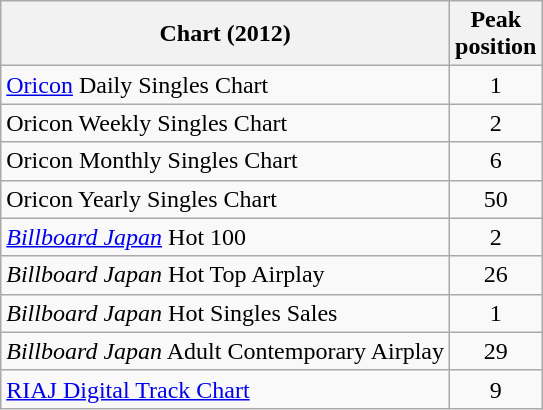<table class="wikitable sortable" border="1">
<tr>
<th>Chart (2012)</th>
<th>Peak<br>position</th>
</tr>
<tr>
<td><a href='#'>Oricon</a> Daily Singles Chart</td>
<td style="text-align:center;">1</td>
</tr>
<tr>
<td>Oricon Weekly Singles Chart</td>
<td style="text-align:center;">2</td>
</tr>
<tr>
<td>Oricon Monthly Singles Chart</td>
<td style="text-align:center;">6</td>
</tr>
<tr>
<td>Oricon Yearly Singles Chart</td>
<td style="text-align:center;">50</td>
</tr>
<tr>
<td><em><a href='#'>Billboard Japan</a></em> Hot 100</td>
<td style="text-align:center;">2</td>
</tr>
<tr>
<td><em>Billboard Japan</em> Hot Top Airplay</td>
<td style="text-align:center;">26</td>
</tr>
<tr>
<td><em>Billboard Japan</em> Hot Singles Sales</td>
<td style="text-align:center;">1</td>
</tr>
<tr>
<td><em>Billboard Japan</em> Adult Contemporary Airplay</td>
<td style="text-align:center;">29</td>
</tr>
<tr>
<td><a href='#'>RIAJ Digital Track Chart</a></td>
<td style="text-align:center;">9</td>
</tr>
</table>
